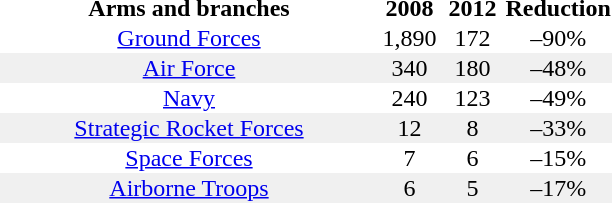<table id="Table3" cellspacing="0" cellpadding="1" border="0" style="text-align:center">
<tr>
<th style="width:250px;">Arms and branches</th>
<th style="text-align:center; width:40px;">2008</th>
<th style="text-align:center; width:40px;">2012</th>
<th style="width:40px;">Reduction</th>
</tr>
<tr style="text-align:center;">
<td><a href='#'>Ground Forces</a></td>
<td>1,890</td>
<td>172</td>
<td>–90%</td>
</tr>
<tr style="text-align:center; background:#f0f0f0;">
<td><a href='#'>Air Force</a></td>
<td>340</td>
<td>180</td>
<td>–48%</td>
</tr>
<tr style="text-align:center;">
<td><a href='#'>Navy</a></td>
<td>240</td>
<td>123</td>
<td>–49%</td>
</tr>
<tr style="text-align:center; background:#f0f0f0;">
<td><a href='#'>Strategic Rocket Forces</a></td>
<td>12</td>
<td>8</td>
<td>–33%</td>
</tr>
<tr style="text-align:center;">
<td><a href='#'>Space Forces</a></td>
<td>7</td>
<td>6</td>
<td>–15%</td>
</tr>
<tr style="text-align:center; background:#f0f0f0;">
<td><a href='#'>Airborne Troops</a></td>
<td>6</td>
<td>5</td>
<td>–17%</td>
</tr>
</table>
